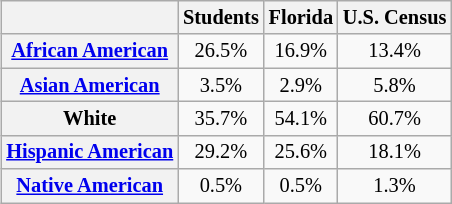<table style="text-align:center; float:right; font-size:85%; margin-left:2em; margin:10px" class="wikitable">
<tr>
<th></th>
<th>Students</th>
<th>Florida</th>
<th>U.S. Census</th>
</tr>
<tr>
<th><a href='#'>African American</a></th>
<td>26.5%</td>
<td>16.9%</td>
<td>13.4%</td>
</tr>
<tr>
<th><a href='#'>Asian American</a></th>
<td>3.5%</td>
<td>2.9%</td>
<td>5.8%</td>
</tr>
<tr>
<th>White</th>
<td>35.7%</td>
<td>54.1%</td>
<td>60.7%</td>
</tr>
<tr>
<th><a href='#'>Hispanic American</a></th>
<td>29.2%</td>
<td>25.6%</td>
<td>18.1%</td>
</tr>
<tr>
<th><a href='#'>Native American</a></th>
<td>0.5%</td>
<td>0.5%</td>
<td>1.3%</td>
</tr>
</table>
